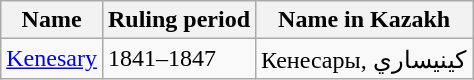<table class="wikitable" border="1">
<tr>
<th>Name</th>
<th>Ruling period</th>
<th>Name in Kazakh</th>
</tr>
<tr>
<td><a href='#'>Kenesary</a></td>
<td>1841–1847</td>
<td>Кенесары, كينيساري</td>
</tr>
</table>
